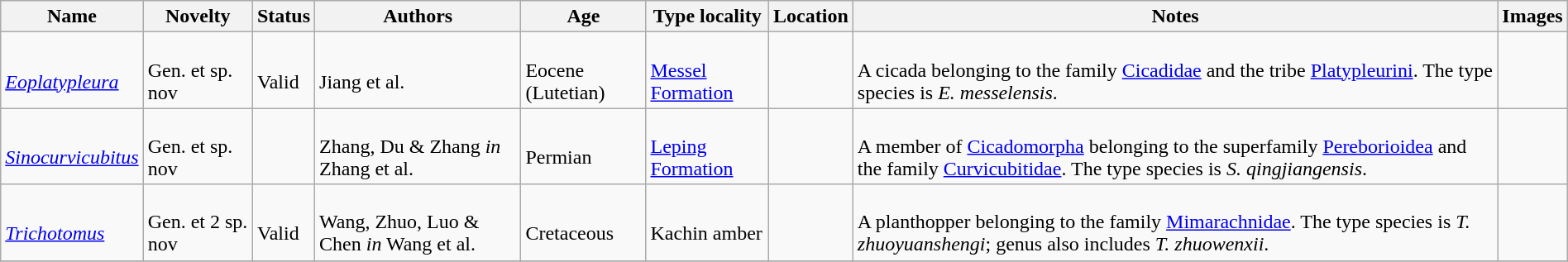<table class="wikitable sortable" align="center" width="100%">
<tr>
<th>Name</th>
<th>Novelty</th>
<th>Status</th>
<th>Authors</th>
<th>Age</th>
<th>Type locality</th>
<th>Location</th>
<th>Notes</th>
<th>Images</th>
</tr>
<tr>
<td><br><em><a href='#'>Eoplatypleura</a></em></td>
<td><br>Gen. et sp. nov</td>
<td><br>Valid</td>
<td><br>Jiang et al.</td>
<td><br>Eocene (Lutetian)</td>
<td><br><a href='#'>Messel Formation</a></td>
<td><br></td>
<td><br>A cicada belonging to the family <a href='#'>Cicadidae</a> and the tribe <a href='#'>Platypleurini</a>. The type species is <em>E. messelensis</em>.</td>
<td></td>
</tr>
<tr>
<td><br><em><a href='#'>Sinocurvicubitus</a></em></td>
<td><br>Gen. et sp. nov</td>
<td></td>
<td><br>Zhang, Du & Zhang <em>in</em> Zhang et al.</td>
<td><br>Permian</td>
<td><br><a href='#'>Leping Formation</a></td>
<td><br></td>
<td><br>A member of <a href='#'>Cicadomorpha</a> belonging to the superfamily <a href='#'>Pereborioidea</a> and the family <a href='#'>Curvicubitidae</a>. The type species is <em>S. qingjiangensis</em>.</td>
<td></td>
</tr>
<tr>
<td><br><em><a href='#'>Trichotomus</a></em></td>
<td><br>Gen. et 2 sp. nov</td>
<td><br>Valid</td>
<td><br>Wang, Zhuo, Luo & Chen <em>in</em> Wang et al.</td>
<td><br>Cretaceous</td>
<td><br>Kachin amber</td>
<td><br></td>
<td><br>A planthopper belonging to the family <a href='#'>Mimarachnidae</a>. The type species is <em>T. zhuoyuanshengi</em>; genus also includes <em>T. zhuowenxii</em>.</td>
<td></td>
</tr>
<tr>
</tr>
</table>
